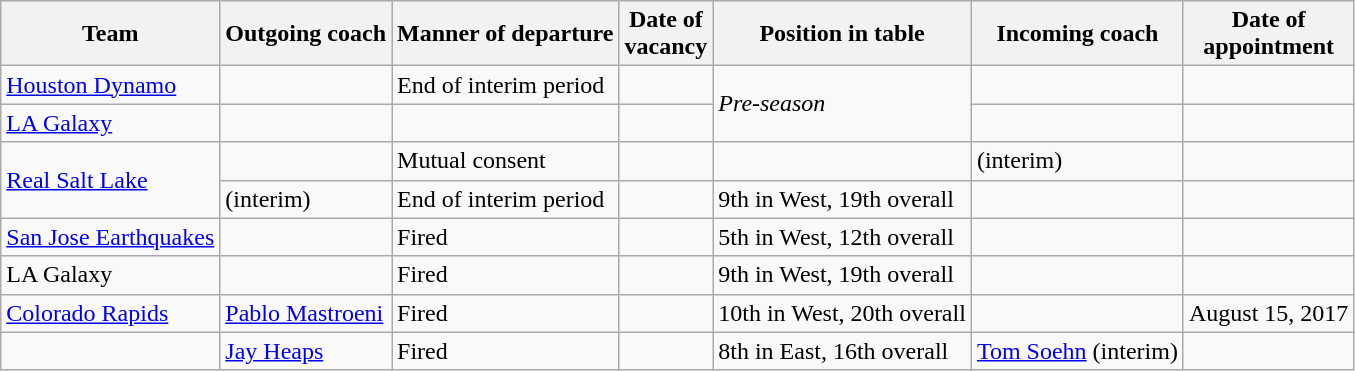<table class="wikitable sortable">
<tr>
<th>Team</th>
<th>Outgoing coach</th>
<th>Manner of departure</th>
<th>Date of <br> vacancy</th>
<th>Position in table</th>
<th>Incoming coach</th>
<th>Date of <br> appointment</th>
</tr>
<tr>
<td><a href='#'>Houston Dynamo</a></td>
<td></td>
<td>End of interim period</td>
<td></td>
<td rowspan=2><em>Pre-season</em></td>
<td> </td>
<td></td>
</tr>
<tr>
<td><a href='#'>LA Galaxy</a></td>
<td> </td>
<td></td>
<td></td>
<td> </td>
<td></td>
</tr>
<tr>
<td rowspan=2><a href='#'>Real Salt Lake</a></td>
<td> </td>
<td>Mutual consent</td>
<td></td>
<td></td>
<td>  (interim)</td>
<td></td>
</tr>
<tr>
<td>  (interim)</td>
<td>End of interim period</td>
<td></td>
<td>9th in West, 19th overall</td>
<td> </td>
<td></td>
</tr>
<tr>
<td><a href='#'>San Jose Earthquakes</a></td>
<td> </td>
<td>Fired</td>
<td></td>
<td>5th in West, 12th overall</td>
<td> </td>
<td></td>
</tr>
<tr>
<td>LA Galaxy</td>
<td> </td>
<td>Fired</td>
<td></td>
<td>9th in West, 19th overall</td>
<td> </td>
<td></td>
</tr>
<tr>
<td><a href='#'>Colorado Rapids</a></td>
<td> <a href='#'>Pablo Mastroeni</a></td>
<td>Fired</td>
<td></td>
<td>10th in West, 20th overall</td>
<td></td>
<td>August 15, 2017</td>
</tr>
<tr>
<td></td>
<td> <a href='#'>Jay Heaps</a></td>
<td>Fired</td>
<td></td>
<td>8th in East, 16th overall</td>
<td> <a href='#'>Tom Soehn</a> (interim)</td>
<td></td>
</tr>
</table>
